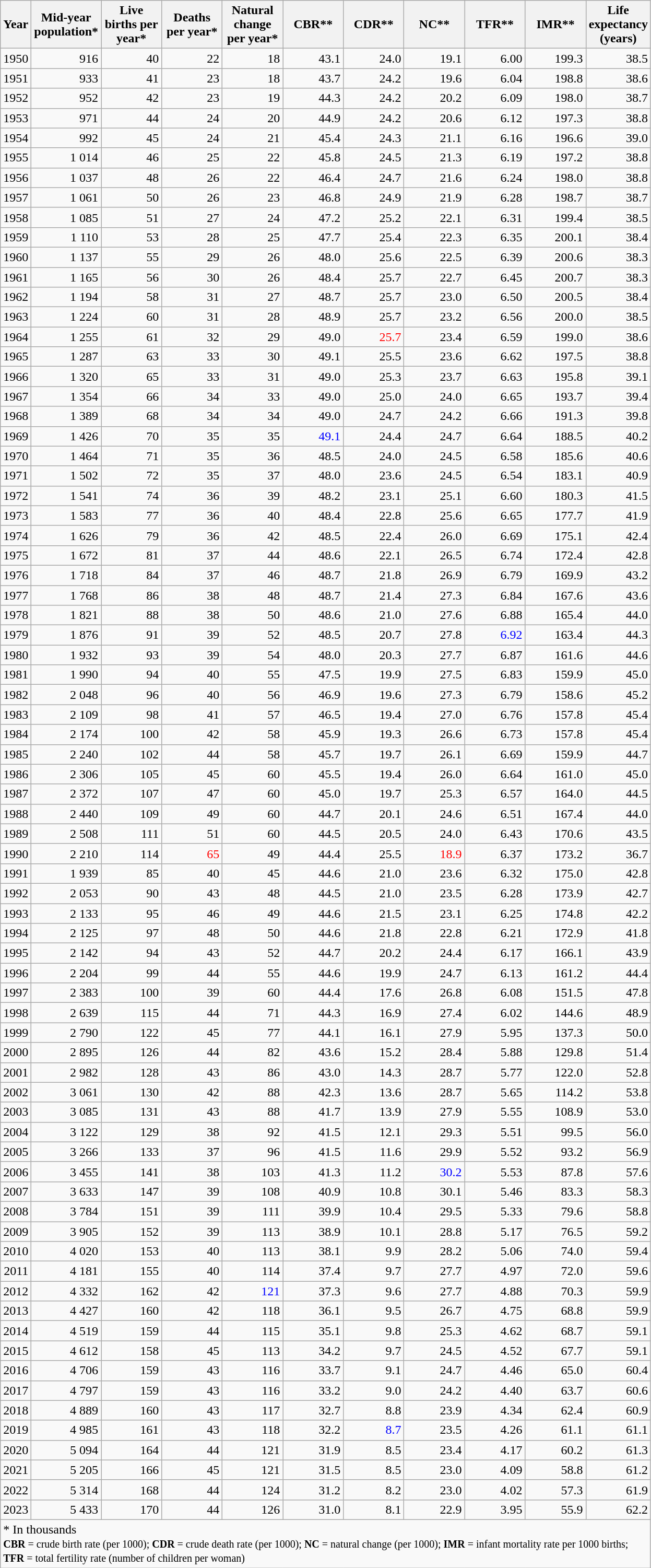<table class="wikitable sortable" style="text-align:right">
<tr>
<th width="25pt">Year</th>
<th width="70pt">Mid-year population*</th>
<th width="70pt">Live births per year*</th>
<th width="70pt">Deaths per year*</th>
<th width="70pt">Natural change per year*</th>
<th width="70pt">CBR**</th>
<th width="70pt">CDR**</th>
<th width="70pt">NC**</th>
<th width="70pt">TFR**</th>
<th width="70pt">IMR**</th>
<th width="70pt">Life expectancy (years)</th>
</tr>
<tr>
<td>1950</td>
<td>   916</td>
<td>   40</td>
<td>   22</td>
<td>   18</td>
<td>43.1</td>
<td>24.0</td>
<td>19.1</td>
<td>6.00</td>
<td>199.3</td>
<td>38.5</td>
</tr>
<tr>
<td>1951</td>
<td>  933</td>
<td>  41</td>
<td>  23</td>
<td>  18</td>
<td>43.7</td>
<td>24.2</td>
<td>19.6</td>
<td>6.04</td>
<td>198.8</td>
<td>38.6</td>
</tr>
<tr>
<td>1952</td>
<td>  952</td>
<td>  42</td>
<td>  23</td>
<td>  19</td>
<td>44.3</td>
<td>24.2</td>
<td>20.2</td>
<td>6.09</td>
<td>198.0</td>
<td>38.7</td>
</tr>
<tr>
<td>1953</td>
<td>  971</td>
<td>  44</td>
<td>  24</td>
<td>  20</td>
<td>44.9</td>
<td>24.2</td>
<td>20.6</td>
<td>6.12</td>
<td>197.3</td>
<td>38.8</td>
</tr>
<tr>
<td>1954</td>
<td>  992</td>
<td>  45</td>
<td>  24</td>
<td>  21</td>
<td>45.4</td>
<td>24.3</td>
<td>21.1</td>
<td>6.16</td>
<td>196.6</td>
<td>39.0</td>
</tr>
<tr>
<td>1955</td>
<td>  1 014</td>
<td>  46</td>
<td>  25</td>
<td>  22</td>
<td>45.8</td>
<td>24.5</td>
<td>21.3</td>
<td>6.19</td>
<td>197.2</td>
<td>38.8</td>
</tr>
<tr>
<td>1956</td>
<td>  1 037</td>
<td>  48</td>
<td>  26</td>
<td>  22</td>
<td>46.4</td>
<td>24.7</td>
<td>21.6</td>
<td>6.24</td>
<td>198.0</td>
<td>38.8</td>
</tr>
<tr>
<td>1957</td>
<td>  1 061</td>
<td>  50</td>
<td>  26</td>
<td>  23</td>
<td>46.8</td>
<td>24.9</td>
<td>21.9</td>
<td>6.28</td>
<td>198.7</td>
<td>38.7</td>
</tr>
<tr>
<td>1958</td>
<td>  1 085</td>
<td>  51</td>
<td>  27</td>
<td>  24</td>
<td>47.2</td>
<td>25.2</td>
<td>22.1</td>
<td>6.31</td>
<td>199.4</td>
<td>38.5</td>
</tr>
<tr>
<td>1959</td>
<td>  1 110</td>
<td>  53</td>
<td>  28</td>
<td>  25</td>
<td>47.7</td>
<td>25.4</td>
<td>22.3</td>
<td>6.35</td>
<td>200.1</td>
<td>38.4</td>
</tr>
<tr>
<td>1960</td>
<td>  1 137</td>
<td>  55</td>
<td>  29</td>
<td>  26</td>
<td>48.0</td>
<td>25.6</td>
<td>22.5</td>
<td>6.39</td>
<td>200.6</td>
<td>38.3</td>
</tr>
<tr>
<td>1961</td>
<td>  1 165</td>
<td>  56</td>
<td>  30</td>
<td>  26</td>
<td>48.4</td>
<td>25.7</td>
<td>22.7</td>
<td>6.45</td>
<td>200.7</td>
<td>38.3</td>
</tr>
<tr>
<td>1962</td>
<td>  1 194</td>
<td>  58</td>
<td>  31</td>
<td>  27</td>
<td>48.7</td>
<td>25.7</td>
<td>23.0</td>
<td>6.50</td>
<td>200.5</td>
<td>38.4</td>
</tr>
<tr>
<td>1963</td>
<td>  1 224</td>
<td>  60</td>
<td>  31</td>
<td>  28</td>
<td>48.9</td>
<td>25.7</td>
<td>23.2</td>
<td>6.56</td>
<td>200.0</td>
<td>38.5</td>
</tr>
<tr>
<td>1964</td>
<td>  1 255</td>
<td>  61</td>
<td>  32</td>
<td>  29</td>
<td>49.0</td>
<td style="color:red">25.7</td>
<td>23.4</td>
<td>6.59</td>
<td>199.0</td>
<td>38.6</td>
</tr>
<tr>
<td>1965</td>
<td>  1 287</td>
<td>  63</td>
<td>  33</td>
<td>  30</td>
<td>49.1</td>
<td>25.5</td>
<td>23.6</td>
<td>6.62</td>
<td>197.5</td>
<td>38.8</td>
</tr>
<tr>
<td>1966</td>
<td>  1 320</td>
<td>  65</td>
<td>  33</td>
<td>  31</td>
<td>49.0</td>
<td>25.3</td>
<td>23.7</td>
<td>6.63</td>
<td>195.8</td>
<td>39.1</td>
</tr>
<tr>
<td>1967</td>
<td>  1 354</td>
<td>  66</td>
<td>  34</td>
<td>  33</td>
<td>49.0</td>
<td>25.0</td>
<td>24.0</td>
<td>6.65</td>
<td>193.7</td>
<td>39.4</td>
</tr>
<tr>
<td>1968</td>
<td>  1 389</td>
<td>  68</td>
<td>  34</td>
<td>  34</td>
<td>49.0</td>
<td>24.7</td>
<td>24.2</td>
<td>6.66</td>
<td>191.3</td>
<td>39.8</td>
</tr>
<tr>
<td>1969</td>
<td>  1 426</td>
<td>  70</td>
<td>  35</td>
<td>  35</td>
<td style="color:blue">49.1</td>
<td>24.4</td>
<td>24.7</td>
<td>6.64</td>
<td>188.5</td>
<td>40.2</td>
</tr>
<tr>
<td>1970</td>
<td>  1 464</td>
<td>  71</td>
<td>  35</td>
<td>  36</td>
<td>48.5</td>
<td>24.0</td>
<td>24.5</td>
<td>6.58</td>
<td>185.6</td>
<td>40.6</td>
</tr>
<tr>
<td>1971</td>
<td>  1 502</td>
<td>  72</td>
<td>  35</td>
<td>  37</td>
<td>48.0</td>
<td>23.6</td>
<td>24.5</td>
<td>6.54</td>
<td>183.1</td>
<td>40.9</td>
</tr>
<tr>
<td>1972</td>
<td>  1 541</td>
<td>  74</td>
<td>  36</td>
<td>  39</td>
<td>48.2</td>
<td>23.1</td>
<td>25.1</td>
<td>6.60</td>
<td>180.3</td>
<td>41.5</td>
</tr>
<tr>
<td>1973</td>
<td>  1 583</td>
<td>  77</td>
<td>  36</td>
<td>  40</td>
<td>48.4</td>
<td>22.8</td>
<td>25.6</td>
<td>6.65</td>
<td>177.7</td>
<td>41.9</td>
</tr>
<tr>
<td>1974</td>
<td>  1 626</td>
<td>  79</td>
<td>  36</td>
<td>  42</td>
<td>48.5</td>
<td>22.4</td>
<td>26.0</td>
<td>6.69</td>
<td>175.1</td>
<td>42.4</td>
</tr>
<tr>
<td>1975</td>
<td>  1 672</td>
<td>  81</td>
<td>  37</td>
<td>  44</td>
<td>48.6</td>
<td>22.1</td>
<td>26.5</td>
<td>6.74</td>
<td>172.4</td>
<td>42.8</td>
</tr>
<tr>
<td>1976</td>
<td>  1 718</td>
<td>  84</td>
<td>  37</td>
<td>  46</td>
<td>48.7</td>
<td>21.8</td>
<td>26.9</td>
<td>6.79</td>
<td>169.9</td>
<td>43.2</td>
</tr>
<tr>
<td>1977</td>
<td>  1 768</td>
<td>  86</td>
<td>  38</td>
<td>  48</td>
<td>48.7</td>
<td>21.4</td>
<td>27.3</td>
<td>6.84</td>
<td>167.6</td>
<td>43.6</td>
</tr>
<tr>
<td>1978</td>
<td>  1 821</td>
<td>  88</td>
<td>  38</td>
<td>  50</td>
<td>48.6</td>
<td>21.0</td>
<td>27.6</td>
<td>6.88</td>
<td>165.4</td>
<td>44.0</td>
</tr>
<tr>
<td>1979</td>
<td>  1 876</td>
<td>  91</td>
<td>  39</td>
<td>  52</td>
<td>48.5</td>
<td>20.7</td>
<td>27.8</td>
<td style="color:blue">6.92</td>
<td>163.4</td>
<td>44.3</td>
</tr>
<tr>
<td>1980</td>
<td>  1 932</td>
<td>  93</td>
<td>  39</td>
<td>  54</td>
<td>48.0</td>
<td>20.3</td>
<td>27.7</td>
<td>6.87</td>
<td>161.6</td>
<td>44.6</td>
</tr>
<tr>
<td>1981</td>
<td>  1 990</td>
<td>  94</td>
<td>  40</td>
<td>  55</td>
<td>47.5</td>
<td>19.9</td>
<td>27.5</td>
<td>6.83</td>
<td>159.9</td>
<td>45.0</td>
</tr>
<tr>
<td>1982</td>
<td>  2 048</td>
<td>  96</td>
<td>  40</td>
<td>  56</td>
<td>46.9</td>
<td>19.6</td>
<td>27.3</td>
<td>6.79</td>
<td>158.6</td>
<td>45.2</td>
</tr>
<tr>
<td>1983</td>
<td>  2 109</td>
<td>  98</td>
<td>  41</td>
<td>  57</td>
<td>46.5</td>
<td>19.4</td>
<td>27.0</td>
<td>6.76</td>
<td>157.8</td>
<td>45.4</td>
</tr>
<tr>
<td>1984</td>
<td>  2 174</td>
<td>  100</td>
<td>  42</td>
<td>  58</td>
<td>45.9</td>
<td>19.3</td>
<td>26.6</td>
<td>6.73</td>
<td>157.8</td>
<td>45.4</td>
</tr>
<tr>
<td>1985</td>
<td>  2 240</td>
<td>  102</td>
<td>  44</td>
<td>  58</td>
<td>45.7</td>
<td>19.7</td>
<td>26.1</td>
<td>6.69</td>
<td>159.9</td>
<td>44.7</td>
</tr>
<tr>
<td>1986</td>
<td>  2 306</td>
<td>  105</td>
<td>  45</td>
<td>  60</td>
<td>45.5</td>
<td>19.4</td>
<td>26.0</td>
<td>6.64</td>
<td>161.0</td>
<td>45.0</td>
</tr>
<tr>
<td>1987</td>
<td>  2 372</td>
<td>  107</td>
<td>  47</td>
<td>  60</td>
<td>45.0</td>
<td>19.7</td>
<td>25.3</td>
<td>6.57</td>
<td>164.0</td>
<td>44.5</td>
</tr>
<tr>
<td>1988</td>
<td>  2 440</td>
<td>  109</td>
<td>  49</td>
<td>  60</td>
<td>44.7</td>
<td>20.1</td>
<td>24.6</td>
<td>6.51</td>
<td>167.4</td>
<td>44.0</td>
</tr>
<tr>
<td>1989</td>
<td>  2 508</td>
<td>  111</td>
<td>  51</td>
<td>  60</td>
<td>44.5</td>
<td>20.5</td>
<td>24.0</td>
<td>6.43</td>
<td>170.6</td>
<td>43.5</td>
</tr>
<tr>
<td>1990</td>
<td>  2 210</td>
<td>  114</td>
<td style="color:red">65</td>
<td>  49</td>
<td>44.4</td>
<td>25.5</td>
<td style="color:red">18.9</td>
<td>6.37</td>
<td>173.2</td>
<td>36.7</td>
</tr>
<tr>
<td>1991</td>
<td>  1 939</td>
<td>  85</td>
<td>  40</td>
<td>  45</td>
<td>44.6</td>
<td>21.0</td>
<td>23.6</td>
<td>6.32</td>
<td>175.0</td>
<td>42.8</td>
</tr>
<tr>
<td>1992</td>
<td>  2 053</td>
<td>  90</td>
<td>  43</td>
<td>  48</td>
<td>44.5</td>
<td>21.0</td>
<td>23.5</td>
<td>6.28</td>
<td>173.9</td>
<td>42.7</td>
</tr>
<tr>
<td>1993</td>
<td>  2 133</td>
<td>  95</td>
<td>  46</td>
<td>  49</td>
<td>44.6</td>
<td>21.5</td>
<td>23.1</td>
<td>6.25</td>
<td>174.8</td>
<td>42.2</td>
</tr>
<tr>
<td>1994</td>
<td>  2 125</td>
<td>  97</td>
<td>  48</td>
<td>  50</td>
<td>44.6</td>
<td>21.8</td>
<td>22.8</td>
<td>6.21</td>
<td>172.9</td>
<td>41.8</td>
</tr>
<tr>
<td>1995</td>
<td>  2 142</td>
<td>  94</td>
<td>  43</td>
<td>  52</td>
<td>44.7</td>
<td>20.2</td>
<td>24.4</td>
<td>6.17</td>
<td>166.1</td>
<td>43.9</td>
</tr>
<tr>
<td>1996</td>
<td>  2 204</td>
<td>  99</td>
<td>  44</td>
<td>  55</td>
<td>44.6</td>
<td>19.9</td>
<td>24.7</td>
<td>6.13</td>
<td>161.2</td>
<td>44.4</td>
</tr>
<tr>
<td>1997</td>
<td>  2 383</td>
<td>  100</td>
<td>  39</td>
<td>  60</td>
<td>44.4</td>
<td>17.6</td>
<td>26.8</td>
<td>6.08</td>
<td>151.5</td>
<td>47.8</td>
</tr>
<tr>
<td>1998</td>
<td>  2 639</td>
<td>  115</td>
<td>  44</td>
<td>  71</td>
<td>44.3</td>
<td>16.9</td>
<td>27.4</td>
<td>6.02</td>
<td>144.6</td>
<td>48.9</td>
</tr>
<tr>
<td>1999</td>
<td>  2 790</td>
<td>  122</td>
<td>  45</td>
<td>  77</td>
<td>44.1</td>
<td>16.1</td>
<td>27.9</td>
<td>5.95</td>
<td>137.3</td>
<td>50.0</td>
</tr>
<tr>
<td>2000</td>
<td>  2 895</td>
<td>  126</td>
<td>  44</td>
<td>  82</td>
<td>43.6</td>
<td>15.2</td>
<td>28.4</td>
<td>5.88</td>
<td>129.8</td>
<td>51.4</td>
</tr>
<tr>
<td>2001</td>
<td>  2 982</td>
<td>  128</td>
<td>  43</td>
<td>  86</td>
<td>43.0</td>
<td>14.3</td>
<td>28.7</td>
<td>5.77</td>
<td>122.0</td>
<td>52.8</td>
</tr>
<tr>
<td>2002</td>
<td>  3 061</td>
<td>  130</td>
<td>  42</td>
<td>  88</td>
<td>42.3</td>
<td>13.6</td>
<td>28.7</td>
<td>5.65</td>
<td>114.2</td>
<td>53.8</td>
</tr>
<tr>
<td>2003</td>
<td>  3 085</td>
<td>  131</td>
<td>  43</td>
<td>  88</td>
<td>41.7</td>
<td>13.9</td>
<td>27.9</td>
<td>5.55</td>
<td>108.9</td>
<td>53.0</td>
</tr>
<tr>
<td>2004</td>
<td>  3 122</td>
<td>  129</td>
<td>  38</td>
<td>  92</td>
<td>41.5</td>
<td>12.1</td>
<td>29.3</td>
<td>5.51</td>
<td>99.5</td>
<td>56.0</td>
</tr>
<tr>
<td>2005</td>
<td>  3 266</td>
<td>  133</td>
<td>  37</td>
<td>  96</td>
<td>41.5</td>
<td>11.6</td>
<td>29.9</td>
<td>5.52</td>
<td>93.2</td>
<td>56.9</td>
</tr>
<tr>
<td>2006</td>
<td>  3 455</td>
<td>  141</td>
<td>  38</td>
<td>  103</td>
<td>41.3</td>
<td>11.2</td>
<td style="color:blue">30.2</td>
<td>5.53</td>
<td>87.8</td>
<td>57.6</td>
</tr>
<tr>
<td>2007</td>
<td>  3 633</td>
<td>  147</td>
<td>  39</td>
<td>  108</td>
<td>40.9</td>
<td>10.8</td>
<td>30.1</td>
<td>5.46</td>
<td>83.3</td>
<td>58.3</td>
</tr>
<tr>
<td>2008</td>
<td>  3 784</td>
<td>  151</td>
<td>  39</td>
<td>  111</td>
<td>39.9</td>
<td>10.4</td>
<td>29.5</td>
<td>5.33</td>
<td>79.6</td>
<td>58.8</td>
</tr>
<tr>
<td>2009</td>
<td>  3 905</td>
<td>  152</td>
<td>  39</td>
<td>  113</td>
<td>38.9</td>
<td>10.1</td>
<td>28.8</td>
<td>5.17</td>
<td>76.5</td>
<td>59.2</td>
</tr>
<tr>
<td>2010</td>
<td>  4 020</td>
<td>  153</td>
<td>  40</td>
<td>  113</td>
<td>38.1</td>
<td>9.9</td>
<td>28.2</td>
<td>5.06</td>
<td>74.0</td>
<td>59.4</td>
</tr>
<tr>
<td>2011</td>
<td>  4 181</td>
<td>  155</td>
<td>  40</td>
<td>  114</td>
<td>37.4</td>
<td>9.7</td>
<td>27.7</td>
<td>4.97</td>
<td>72.0</td>
<td>59.6</td>
</tr>
<tr>
<td>2012</td>
<td>  4 332</td>
<td>  162</td>
<td>  42</td>
<td style="color:blue">  121</td>
<td>37.3</td>
<td>9.6</td>
<td>27.7</td>
<td>4.88</td>
<td>70.3</td>
<td>59.9</td>
</tr>
<tr>
<td>2013</td>
<td>  4 427</td>
<td>  160</td>
<td>  42</td>
<td>  118</td>
<td>36.1</td>
<td>9.5</td>
<td>26.7</td>
<td>4.75</td>
<td>68.8</td>
<td>59.9</td>
</tr>
<tr>
<td>2014</td>
<td>  4 519</td>
<td>  159</td>
<td>  44</td>
<td>  115</td>
<td>35.1</td>
<td>9.8</td>
<td>25.3</td>
<td>4.62</td>
<td>68.7</td>
<td>59.1</td>
</tr>
<tr>
<td>2015</td>
<td>  4 612</td>
<td>  158</td>
<td>  45</td>
<td>  113</td>
<td>34.2</td>
<td>9.7</td>
<td>24.5</td>
<td>4.52</td>
<td>67.7</td>
<td>59.1</td>
</tr>
<tr>
<td>2016</td>
<td>  4 706</td>
<td>  159</td>
<td>  43</td>
<td>  116</td>
<td>33.7</td>
<td>9.1</td>
<td>24.7</td>
<td>4.46</td>
<td>65.0</td>
<td>60.4</td>
</tr>
<tr>
<td>2017</td>
<td>  4 797</td>
<td>  159</td>
<td>  43</td>
<td>  116</td>
<td>33.2</td>
<td>9.0</td>
<td>24.2</td>
<td>4.40</td>
<td>63.7</td>
<td>60.6</td>
</tr>
<tr>
<td>2018</td>
<td>  4 889</td>
<td>  160</td>
<td>  43</td>
<td>  117</td>
<td>32.7</td>
<td>8.8</td>
<td>23.9</td>
<td>4.34</td>
<td>62.4</td>
<td>60.9</td>
</tr>
<tr>
<td>2019</td>
<td>  4 985</td>
<td>  161</td>
<td>  43</td>
<td>  118</td>
<td>32.2</td>
<td style="color:blue">8.7</td>
<td>23.5</td>
<td>4.26</td>
<td>61.1</td>
<td>61.1</td>
</tr>
<tr>
<td>2020</td>
<td>  5 094</td>
<td>  164</td>
<td>  44</td>
<td>  121</td>
<td>31.9</td>
<td>8.5</td>
<td>23.4</td>
<td>4.17</td>
<td>60.2</td>
<td>61.3</td>
</tr>
<tr>
<td>2021</td>
<td>  5 205</td>
<td>  166</td>
<td>  45</td>
<td>  121</td>
<td>31.5</td>
<td>8.5</td>
<td>23.0</td>
<td>4.09</td>
<td>58.8</td>
<td>61.2</td>
</tr>
<tr>
<td>2022</td>
<td>  5 314</td>
<td>  168</td>
<td>  44</td>
<td>  124</td>
<td>31.2</td>
<td>8.2</td>
<td>23.0</td>
<td>4.02</td>
<td>57.3</td>
<td>61.9</td>
</tr>
<tr>
<td>2023</td>
<td>  5 433</td>
<td>  170</td>
<td>  44</td>
<td>  126</td>
<td>31.0</td>
<td>8.1</td>
<td>22.9</td>
<td>3.95</td>
<td>55.9</td>
<td>62.2</td>
</tr>
<tr>
<td colspan="11" align="left">* In thousands<br> <small> <strong>CBR</strong> = crude birth rate (per 1000); <strong>CDR</strong> = crude death rate (per 1000); <strong>NC</strong> = natural change (per 1000); <strong>IMR</strong> = infant mortality rate per 1000 births; <strong>TFR</strong> = total fertility rate (number of children per woman)</small></td>
</tr>
</table>
